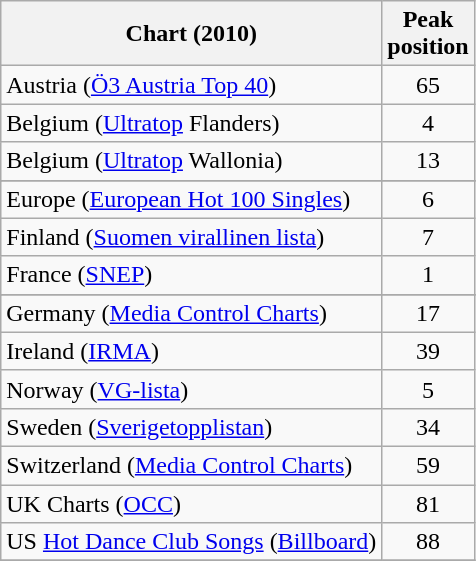<table class="wikitable sortable">
<tr>
<th>Chart (2010)</th>
<th>Peak<br>position</th>
</tr>
<tr>
<td>Austria (<a href='#'>Ö3 Austria Top 40</a>)</td>
<td align="center">65</td>
</tr>
<tr>
<td>Belgium (<a href='#'>Ultratop</a> Flanders)</td>
<td align="center">4</td>
</tr>
<tr>
<td>Belgium (<a href='#'>Ultratop</a> Wallonia)</td>
<td align="center">13</td>
</tr>
<tr>
</tr>
<tr>
<td>Europe (<a href='#'>European Hot 100 Singles</a>)</td>
<td align="center">6</td>
</tr>
<tr>
<td>Finland (<a href='#'>Suomen virallinen lista</a>)</td>
<td align="center">7</td>
</tr>
<tr>
<td>France (<a href='#'>SNEP</a>)</td>
<td align="center">1</td>
</tr>
<tr>
</tr>
<tr>
<td>Germany (<a href='#'>Media Control Charts</a>)</td>
<td align="center">17</td>
</tr>
<tr>
<td>Ireland (<a href='#'>IRMA</a>)</td>
<td align="center">39</td>
</tr>
<tr>
<td>Norway (<a href='#'>VG-lista</a>)</td>
<td align="center">5</td>
</tr>
<tr>
<td>Sweden (<a href='#'>Sverigetopplistan</a>)</td>
<td align="center">34</td>
</tr>
<tr>
<td>Switzerland (<a href='#'>Media Control Charts</a>)</td>
<td align="center">59</td>
</tr>
<tr>
<td>UK Charts (<a href='#'>OCC</a>)</td>
<td align="center">81</td>
</tr>
<tr>
<td>US <a href='#'>Hot Dance Club Songs</a> (<a href='#'>Billboard</a>)</td>
<td align="center">88</td>
</tr>
<tr>
</tr>
</table>
